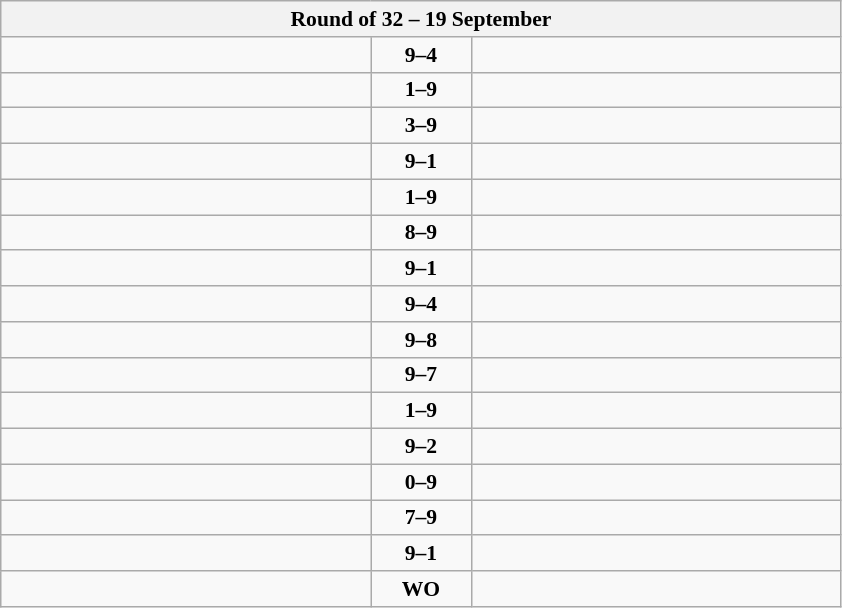<table class="wikitable" style="text-align: center; font-size:90% ">
<tr>
<th colspan=3>Round of 32 – 19 September</th>
</tr>
<tr>
<td align=left width="240"><strong></strong></td>
<td align=center width="60"><strong>9–4</strong></td>
<td align=left width="240"></td>
</tr>
<tr>
<td align=left></td>
<td align=center><strong>1–9</strong></td>
<td align=left><strong></strong></td>
</tr>
<tr>
<td align=left></td>
<td align=center><strong>3–9</strong></td>
<td align=left><strong></strong></td>
</tr>
<tr>
<td align=left><strong></strong></td>
<td align=center><strong>9–1</strong></td>
<td align=left></td>
</tr>
<tr>
<td align=left></td>
<td align=center><strong>1–9</strong></td>
<td align=left><strong></strong></td>
</tr>
<tr>
<td align=left></td>
<td align=center><strong>8–9</strong></td>
<td align=left><strong></strong></td>
</tr>
<tr>
<td align=left><strong></strong></td>
<td align=center><strong>9–1</strong></td>
<td align=left></td>
</tr>
<tr>
<td align=left><strong></strong></td>
<td align=center><strong>9–4</strong></td>
<td align=left></td>
</tr>
<tr>
<td align=left><strong></strong></td>
<td align=center><strong>9–8</strong></td>
<td align=left></td>
</tr>
<tr>
<td align=left><strong></strong></td>
<td align=center><strong>9–7</strong></td>
<td align=left></td>
</tr>
<tr>
<td align=left></td>
<td align=center><strong>1–9</strong></td>
<td align=left><strong></strong></td>
</tr>
<tr>
<td align=left><strong></strong></td>
<td align=center><strong>9–2</strong></td>
<td align=left></td>
</tr>
<tr>
<td align=left></td>
<td align=center><strong>0–9</strong></td>
<td align=left><strong></strong></td>
</tr>
<tr>
<td align=left></td>
<td align=center><strong>7–9</strong></td>
<td align=left><strong></strong></td>
</tr>
<tr>
<td align=left><strong></strong></td>
<td align=center><strong>9–1</strong></td>
<td align=left></td>
</tr>
<tr>
<td align=left><strong></strong></td>
<td align=center><strong>WO</strong></td>
<td align=left></td>
</tr>
</table>
